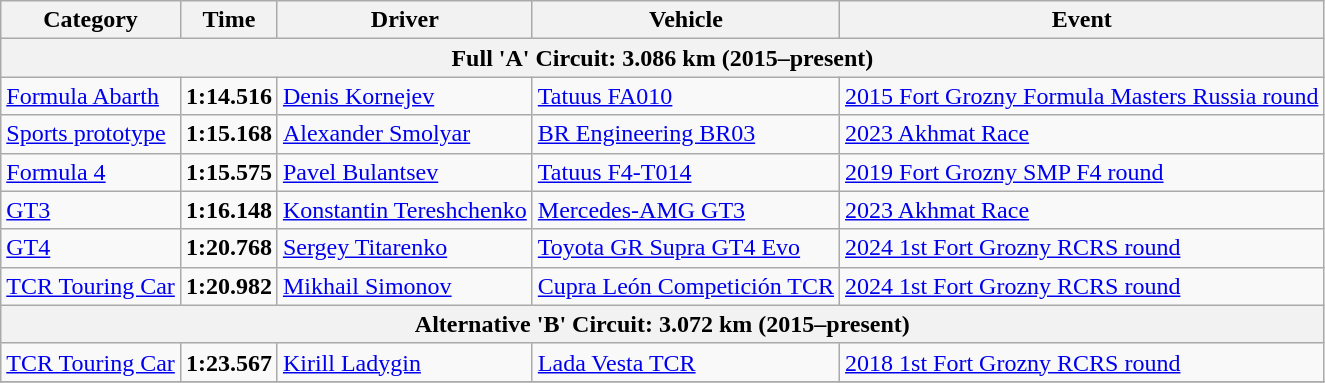<table class="wikitable">
<tr>
<th>Category</th>
<th>Time</th>
<th>Driver</th>
<th>Vehicle</th>
<th>Event</th>
</tr>
<tr>
<th colspan=5>Full 'A' Circuit: 3.086 km (2015–present)</th>
</tr>
<tr>
<td><a href='#'>Formula Abarth</a></td>
<td><strong>1:14.516</strong></td>
<td><a href='#'>Denis Kornejev</a></td>
<td><a href='#'>Tatuus FA010</a></td>
<td><a href='#'>2015 Fort Grozny Formula Masters Russia round</a></td>
</tr>
<tr>
<td><a href='#'>Sports prototype</a></td>
<td><strong>1:15.168</strong></td>
<td><a href='#'>Alexander Smolyar</a></td>
<td><a href='#'>BR Engineering BR03</a></td>
<td><a href='#'>2023 Akhmat Race</a></td>
</tr>
<tr>
<td><a href='#'>Formula 4</a></td>
<td><strong>1:15.575</strong></td>
<td><a href='#'>Pavel Bulantsev</a></td>
<td><a href='#'>Tatuus F4-T014</a></td>
<td><a href='#'>2019 Fort Grozny SMP F4 round</a></td>
</tr>
<tr>
<td><a href='#'>GT3</a></td>
<td><strong>1:16.148</strong></td>
<td><a href='#'>Konstantin Tereshchenko</a></td>
<td><a href='#'>Mercedes-AMG GT3</a></td>
<td><a href='#'>2023 Akhmat Race</a></td>
</tr>
<tr>
<td><a href='#'>GT4</a></td>
<td><strong>1:20.768</strong></td>
<td><a href='#'>Sergey Titarenko</a></td>
<td><a href='#'>Toyota GR Supra GT4 Evo</a></td>
<td><a href='#'>2024 1st Fort Grozny RCRS round</a></td>
</tr>
<tr>
<td><a href='#'>TCR Touring Car</a></td>
<td><strong>1:20.982</strong></td>
<td><a href='#'>Mikhail Simonov</a></td>
<td><a href='#'>Cupra León Competición TCR</a></td>
<td><a href='#'>2024 1st Fort Grozny RCRS round</a></td>
</tr>
<tr>
<th colspan=5>Alternative 'B' Circuit: 3.072 km (2015–present)</th>
</tr>
<tr>
<td><a href='#'>TCR Touring Car</a></td>
<td><strong>1:23.567</strong></td>
<td><a href='#'>Kirill Ladygin</a></td>
<td><a href='#'>Lada Vesta TCR</a></td>
<td><a href='#'>2018 1st Fort Grozny RCRS round</a></td>
</tr>
<tr>
</tr>
</table>
